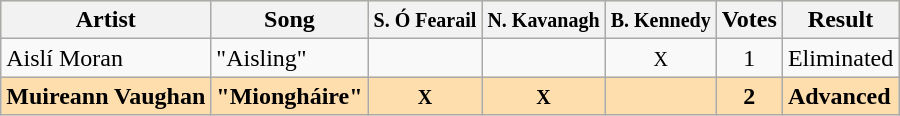<table class="sortable wikitable">
<tr style="font-weight:bold; background:#FFDEAD;">
<th>Artist</th>
<th>Song</th>
<th><small><abbr>S. <strong>Ó Fearail</strong></abbr></small></th>
<th><small><abbr>N. <strong>Kavanagh</strong></abbr></small></th>
<th><small><abbr>B. Kennedy</abbr></small></th>
<th>Votes</th>
<th>Result</th>
</tr>
<tr>
<td>Aislí Moran</td>
<td>"Aisling"</td>
<td align=center></td>
<td align=center></td>
<td align=center><small>X</small></td>
<td align=center>1</td>
<td>Eliminated</td>
</tr>
<tr style="background:#ffdead;font-weight:bold">
<td>Muireann Vaughan</td>
<td>"Miongháire"</td>
<td align=center><small>X</small></td>
<td align=center><small>X</small></td>
<td align=center></td>
<td align=center>2</td>
<td>Advanced</td>
</tr>
</table>
